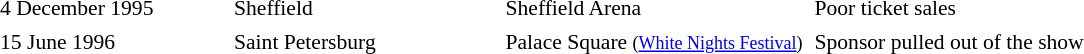<table cellpadding="2" style="border: 0px solid darkgray; font-size:90%">
<tr>
<th width="150"></th>
<th width="175"></th>
<th width="200"></th>
<th width="450"></th>
</tr>
<tr border="0">
<td>4 December 1995</td>
<td>Sheffield</td>
<td>Sheffield Arena</td>
<td>Poor ticket sales</td>
</tr>
<tr>
<td>15 June 1996</td>
<td>Saint Petersburg</td>
<td>Palace Square <small>(<a href='#'>White Nights Festival</a>)</small></td>
<td>Sponsor pulled out of the show</td>
</tr>
<tr>
</tr>
</table>
